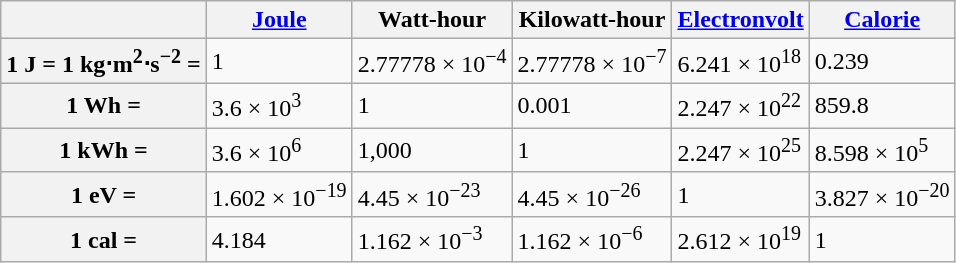<table class="wikitable">
<tr>
<th></th>
<th><a href='#'>Joule</a></th>
<th>Watt-hour</th>
<th>Kilowatt-hour</th>
<th><a href='#'>Electronvolt</a></th>
<th><a href='#'>Calorie</a></th>
</tr>
<tr>
<th>1 J = 1 kg⋅m<sup>2</sup>⋅s<sup>−2</sup> =</th>
<td>1</td>
<td>2.77778 × 10<sup>−4</sup></td>
<td>2.77778 × 10<sup>−7</sup></td>
<td>6.241 × 10<sup>18</sup></td>
<td>0.239</td>
</tr>
<tr>
<th>1 Wh =</th>
<td>3.6 × 10<sup>3</sup></td>
<td>1</td>
<td>0.001</td>
<td>2.247 × 10<sup>22</sup></td>
<td>859.8</td>
</tr>
<tr>
<th>1 kWh =</th>
<td>3.6 × 10<sup>6</sup></td>
<td>1,000</td>
<td>1</td>
<td>2.247 × 10<sup>25</sup></td>
<td>8.598 × 10<sup>5</sup></td>
</tr>
<tr>
<th>1 eV =</th>
<td>1.602 × 10<sup>−19</sup></td>
<td>4.45 × 10<sup>−23</sup></td>
<td>4.45 × 10<sup>−26</sup></td>
<td>1</td>
<td>3.827 × 10<sup>−20</sup></td>
</tr>
<tr>
<th>1 cal =</th>
<td>4.184</td>
<td>1.162 × 10<sup>−3</sup></td>
<td>1.162 × 10<sup>−6</sup></td>
<td>2.612 × 10<sup>19</sup></td>
<td>1</td>
</tr>
</table>
